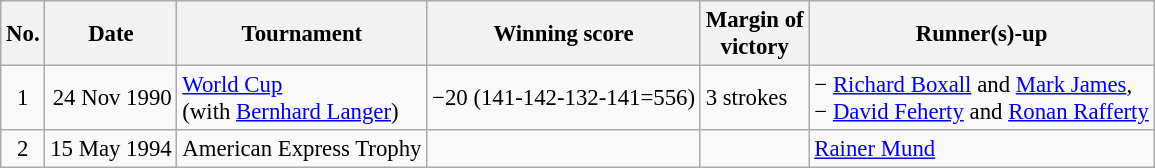<table class="wikitable" style="font-size:95%;">
<tr>
<th>No.</th>
<th>Date</th>
<th>Tournament</th>
<th>Winning score</th>
<th>Margin of<br>victory</th>
<th>Runner(s)-up</th>
</tr>
<tr>
<td align=center>1</td>
<td align=right>24 Nov 1990</td>
<td><a href='#'>World Cup</a><br>(with  <a href='#'>Bernhard Langer</a>)</td>
<td>−20 (141-142-132-141=556)</td>
<td>3 strokes</td>
<td> − <a href='#'>Richard Boxall</a> and <a href='#'>Mark James</a>,<br> − <a href='#'>David Feherty</a> and <a href='#'>Ronan Rafferty</a></td>
</tr>
<tr>
<td align=center>2</td>
<td align=right>15 May 1994</td>
<td>American Express Trophy</td>
<td></td>
<td></td>
<td> <a href='#'>Rainer Mund</a></td>
</tr>
</table>
